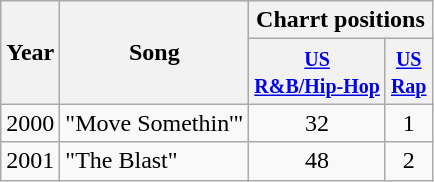<table class="wikitable">
<tr>
<th rowspan="2">Year</th>
<th rowspan="2">Song</th>
<th colspan="2">Charrt positions</th>
</tr>
<tr>
<th><small><a href='#'>US<br>R&B/Hip-Hop</a></small></th>
<th><small><a href='#'>US<br>Rap</a></small></th>
</tr>
<tr>
<td>2000</td>
<td>"Move Somethin'"</td>
<td align="center">32</td>
<td align="center">1</td>
</tr>
<tr>
<td>2001</td>
<td>"The Blast"</td>
<td align="center">48</td>
<td align="center">2</td>
</tr>
</table>
